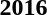<table>
<tr>
<td><strong>2016</strong><br></td>
</tr>
</table>
